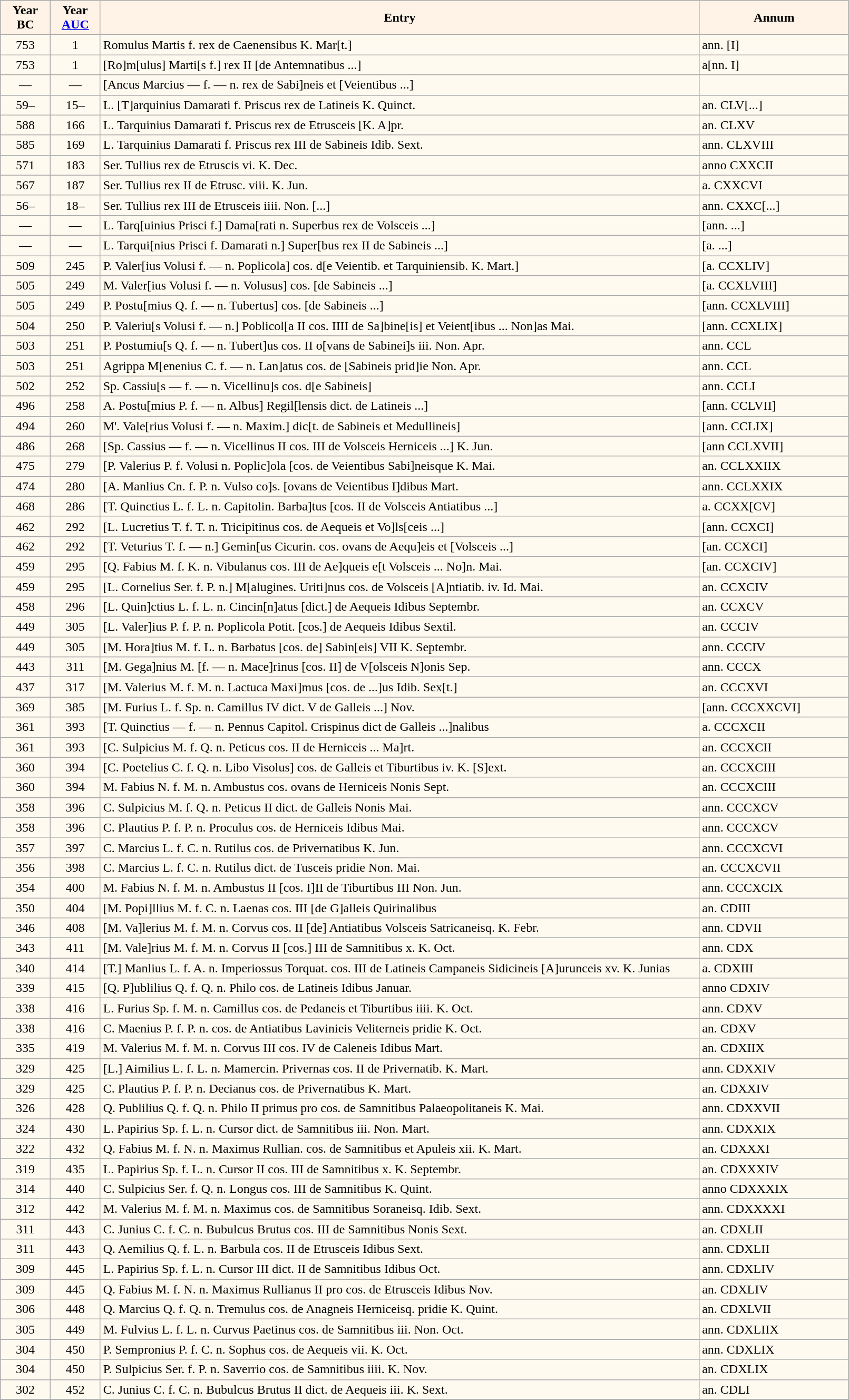<table class="wikitable" style="background:#FFFAEF; width: 85%">
<tr>
<th width=5% style="background:#FFF3E7">Year<br>BC</th>
<th width=5% style="background:#FFF3E7">Year<br><a href='#'>AUC</a></th>
<th width=60% style="background:#FFF3E7">Entry</th>
<th width=15% style="background:#FFF3E7">Annum</th>
</tr>
<tr>
<td style="text-align:center;">753</td>
<td style="text-align:center;">1</td>
<td>Romulus Martis f. rex de Caenensibus K. Mar[t.]</td>
<td>ann. [I]</td>
</tr>
<tr>
<td style="text-align:center;">753</td>
<td style="text-align:center;">1</td>
<td>[Ro]m[ulus] Marti[s f.] rex II [de Antemnatibus ...]</td>
<td>a[nn. I]</td>
</tr>
<tr>
<td style="text-align:center;">—</td>
<td style="text-align:center;">—</td>
<td>[Ancus Marcius — f. — n. rex de Sabi]neis et [Veientibus ...]</td>
<td></td>
</tr>
<tr>
<td style="text-align:center;">59–</td>
<td style="text-align:center;">15–</td>
<td>L. [T]arquinius Damarati f. Priscus rex de Latineis K. Quinct.</td>
<td>an. CLV[...]</td>
</tr>
<tr>
<td style="text-align:center;">588</td>
<td style="text-align:center;">166</td>
<td>L. Tarquinius Damarati f. Priscus rex de Etrusceis [K. A]pr.</td>
<td>an. CLXV</td>
</tr>
<tr>
<td style="text-align:center;">585</td>
<td style="text-align:center;">169</td>
<td>L. Tarquinius Damarati f. Priscus rex III de Sabineis Idib. Sext.</td>
<td>ann. CLXVIII</td>
</tr>
<tr>
<td style="text-align:center;">571</td>
<td style="text-align:center;">183</td>
<td>Ser. Tullius rex de Etruscis vi. K. Dec.</td>
<td>anno CXXCII</td>
</tr>
<tr>
<td style="text-align:center;">567</td>
<td style="text-align:center;">187</td>
<td>Ser. Tullius rex II de Etrusc. viii. K. Jun.</td>
<td>a. CXXCVI</td>
</tr>
<tr>
<td style="text-align:center;">56–</td>
<td style="text-align:center;">18–</td>
<td>Ser. Tullius rex III de Etrusceis iiii. Non. [...]</td>
<td>ann. CXXC[...]</td>
</tr>
<tr>
<td style="text-align:center;">—</td>
<td style="text-align:center;">—</td>
<td>L. Tarq[uinius Prisci f.] Dama[rati n. Superbus rex de Volsceis ...]</td>
<td>[ann. ...]</td>
</tr>
<tr>
<td style="text-align:center;">—</td>
<td style="text-align:center;">—</td>
<td>L. Tarqui[nius Prisci f. Damarati n.] Super[bus rex II de Sabineis ...]</td>
<td>[a. ...]</td>
</tr>
<tr>
<td style="text-align:center;">509</td>
<td style="text-align:center;">245</td>
<td>P. Valer[ius Volusi f. — n. Poplicola] cos. d[e Veientib. et Tarquiniensib. K. Mart.]</td>
<td>[a. CCXLIV]</td>
</tr>
<tr>
<td style="text-align:center;">505</td>
<td style="text-align:center;">249</td>
<td>M. Valer[ius Volusi f. — n. Volusus] cos. [de Sabineis ...]</td>
<td>[a. CCXLVIII]</td>
</tr>
<tr>
<td style="text-align:center;">505</td>
<td style="text-align:center;">249</td>
<td>P. Postu[mius Q. f. — n. Tubertus] cos. [de Sabineis ...]</td>
<td>[ann. CCXLVIII]</td>
</tr>
<tr>
<td style="text-align:center;">504</td>
<td style="text-align:center;">250</td>
<td>P. Valeriu[s Volusi f. — n.] Poblicol[a II cos. IIII de Sa]bine[is] et Veient[ibus ... Non]as Mai.</td>
<td>[ann. CCXLIX]</td>
</tr>
<tr>
<td style="text-align:center;">503</td>
<td style="text-align:center;">251</td>
<td>P. Postumiu[s Q. f. — n. Tubert]us cos. II o[vans de Sabinei]s iii. Non. Apr.</td>
<td>ann. CCL</td>
</tr>
<tr>
<td style="text-align:center;">503</td>
<td style="text-align:center;">251</td>
<td>Agrippa M[enenius C. f. — n. Lan]atus cos. de [Sabineis prid]ie Non. Apr.</td>
<td>ann. CCL</td>
</tr>
<tr>
<td style="text-align:center;">502</td>
<td style="text-align:center;">252</td>
<td>Sp. Cassiu[s — f. — n. Vicellinu]s cos. d[e Sabineis]</td>
<td>ann. CCLI</td>
</tr>
<tr>
<td style="text-align:center;">496</td>
<td style="text-align:center;">258</td>
<td>A. Postu[mius P. f. — n. Albus] Regil[lensis dict. de Latineis ...]</td>
<td>[ann. CCLVII]</td>
</tr>
<tr>
<td style="text-align:center;">494</td>
<td style="text-align:center;">260</td>
<td>M'. Vale[rius Volusi f. — n. Maxim.] dic[t. de Sabineis et Medullineis]</td>
<td>[ann. CCLIX]</td>
</tr>
<tr>
<td style="text-align:center;">486</td>
<td style="text-align:center;">268</td>
<td>[Sp. Cassius — f. — n. Vicellinus II cos. III de Volsceis Herniceis ...] K. Jun.</td>
<td>[ann CCLXVII]</td>
</tr>
<tr>
<td style="text-align:center;">475</td>
<td style="text-align:center;">279</td>
<td>[P. Valerius P. f. Volusi n. Poplic]ola [cos. de Veientibus Sabi]neisque K. Mai.</td>
<td>an. CCLXXIIX</td>
</tr>
<tr>
<td style="text-align:center;">474</td>
<td style="text-align:center;">280</td>
<td>[A. Manlius Cn. f. P. n. Vulso co]s. [ovans de Veientibus I]dibus Mart.</td>
<td>ann. CCLXXIX</td>
</tr>
<tr>
<td style="text-align:center;">468</td>
<td style="text-align:center;">286</td>
<td>[T. Quinctius L. f. L. n. Capitolin. Barba]tus [cos. II de Volsceis Antiatibus ...]</td>
<td>a. CCXX[CV]</td>
</tr>
<tr>
<td style="text-align:center;">462</td>
<td style="text-align:center;">292</td>
<td>[L. Lucretius T. f. T. n. Tricipitinus cos. de Aequeis et Vo]ls[ceis ...]</td>
<td>[ann. CCXCI]</td>
</tr>
<tr>
<td style="text-align:center;">462</td>
<td style="text-align:center;">292</td>
<td>[T. Veturius T. f. — n.] Gemin[us Cicurin. cos. ovans de Aequ]eis et [Volsceis ...]</td>
<td>[an. CCXCI]</td>
</tr>
<tr>
<td style="text-align:center;">459</td>
<td style="text-align:center;">295</td>
<td>[Q. Fabius M. f. K. n. Vibulanus cos. III de Ae]queis e[t Volsceis ... No]n. Mai.</td>
<td>[an. CCXCIV]</td>
</tr>
<tr>
<td style="text-align:center;">459</td>
<td style="text-align:center;">295</td>
<td>[L. Cornelius Ser. f. P. n.] M[alugines. Uriti]nus cos. de Volsceis [A]ntiatib. iv. Id. Mai.</td>
<td>an. CCXCIV</td>
</tr>
<tr>
<td style="text-align:center;">458</td>
<td style="text-align:center;">296</td>
<td>[L. Quin]ctius L. f. L. n. Cincin[n]atus [dict.] de Aequeis Idibus Septembr.</td>
<td>an. CCXCV</td>
</tr>
<tr>
<td style="text-align:center;">449</td>
<td style="text-align:center;">305</td>
<td>[L. Valer]ius P. f. P. n. Poplicola Potit. [cos.] de Aequeis Idibus Sextil.</td>
<td>an. CCCIV</td>
</tr>
<tr>
<td style="text-align:center;">449</td>
<td style="text-align:center;">305</td>
<td>[M. Hora]tius M. f. L. n. Barbatus [cos. de] Sabin[eis] VII K. Septembr.</td>
<td>ann. CCCIV</td>
</tr>
<tr>
<td style="text-align:center;">443</td>
<td style="text-align:center;">311</td>
<td>[M. Gega]nius M. [f. — n. Mace]rinus [cos. II] de V[olsceis N]onis Sep.</td>
<td>ann. CCCX</td>
</tr>
<tr>
<td style="text-align:center;">437</td>
<td style="text-align:center;">317</td>
<td>[M. Valerius M. f. M. n. Lactuca Maxi]mus [cos. de ...]us Idib. Sex[t.]</td>
<td>an. CCCXVI</td>
</tr>
<tr>
<td style="text-align:center;">369</td>
<td style="text-align:center;">385</td>
<td>[M. Furius L. f. Sp. n. Camillus IV dict. V de Galleis ...] Nov.</td>
<td>[ann. CCCXXCVI]</td>
</tr>
<tr>
<td style="text-align:center;">361</td>
<td style="text-align:center;">393</td>
<td>[T. Quinctius — f. — n. Pennus Capitol. Crispinus dict de Galleis ...]nalibus</td>
<td>a. CCCXCII</td>
</tr>
<tr>
<td style="text-align:center;">361</td>
<td style="text-align:center;">393</td>
<td>[C. Sulpicius M. f. Q. n. Peticus cos. II de Herniceis ... Ma]rt.</td>
<td>an. CCCXCII</td>
</tr>
<tr>
<td style="text-align:center;">360</td>
<td style="text-align:center;">394</td>
<td>[C. Poetelius C. f. Q. n. Libo Visolus] cos. de Galleis et Tiburtibus iv. K. [S]ext.</td>
<td>an. CCCXCIII</td>
</tr>
<tr>
<td style="text-align:center;">360</td>
<td style="text-align:center;">394</td>
<td>M. Fabius N. f. M. n. Ambustus cos. ovans de Herniceis Nonis Sept.</td>
<td>an. CCCXCIII</td>
</tr>
<tr>
<td style="text-align:center;">358</td>
<td style="text-align:center;">396</td>
<td>C. Sulpicius M. f. Q. n. Peticus II dict. de Galleis Nonis Mai.</td>
<td>ann. CCCXCV</td>
</tr>
<tr>
<td style="text-align:center;">358</td>
<td style="text-align:center;">396</td>
<td>C. Plautius P. f. P. n. Proculus cos. de Herniceis Idibus Mai.</td>
<td>ann. CCCXCV</td>
</tr>
<tr>
<td style="text-align:center;">357</td>
<td style="text-align:center;">397</td>
<td>C. Marcius L. f. C. n. Rutilus cos. de Privernatibus K. Jun.</td>
<td>ann. CCCXCVI</td>
</tr>
<tr>
<td style="text-align:center;">356</td>
<td style="text-align:center;">398</td>
<td>C. Marcius L. f. C. n. Rutilus dict. de Tusceis pridie Non. Mai.</td>
<td>an. CCCXCVII</td>
</tr>
<tr>
<td style="text-align:center;">354</td>
<td style="text-align:center;">400</td>
<td>M. Fabius N. f. M. n. Ambustus II [cos. I]II de Tiburtibus III Non. Jun.</td>
<td>ann. CCCXCIX</td>
</tr>
<tr>
<td style="text-align:center;">350</td>
<td style="text-align:center;">404</td>
<td>[M. Popi]llius M. f. C. n. Laenas cos. III [de G]alleis Quirinalibus</td>
<td>an. CDIII</td>
</tr>
<tr>
<td style="text-align:center;">346</td>
<td style="text-align:center;">408</td>
<td>[M. Va]lerius M. f. M. n. Corvus cos. II [de] Antiatibus Volsceis Satricaneisq. K. Febr.</td>
<td>ann. CDVII</td>
</tr>
<tr>
<td style="text-align:center;">343</td>
<td style="text-align:center;">411</td>
<td>[M. Vale]rius M. f. M. n. Corvus II [cos.] III de Samnitibus x. K. Oct.</td>
<td>ann. CDX</td>
</tr>
<tr>
<td style="text-align:center;">340</td>
<td style="text-align:center;">414</td>
<td>[T.] Manlius L. f. A. n. Imperiossus Torquat. cos. III de Latineis Campaneis Sidicineis [A]urunceis xv. K. Junias</td>
<td>a. CDXIII</td>
</tr>
<tr>
<td style="text-align:center;">339</td>
<td style="text-align:center;">415</td>
<td>[Q. P]ublilius Q. f. Q. n. Philo cos. de Latineis Idibus Januar.</td>
<td>anno CDXIV</td>
</tr>
<tr>
<td style="text-align:center;">338</td>
<td style="text-align:center;">416</td>
<td>L. Furius Sp. f. M. n. Camillus cos. de Pedaneis et Tiburtibus iiii. K. Oct.</td>
<td>ann. CDXV</td>
</tr>
<tr>
<td style="text-align:center;">338</td>
<td style="text-align:center;">416</td>
<td>C. Maenius P. f. P. n. cos. de Antiatibus Lavinieis Veliterneis pridie K. Oct.</td>
<td>an. CDXV</td>
</tr>
<tr>
<td style="text-align:center;">335</td>
<td style="text-align:center;">419</td>
<td>M. Valerius M. f. M. n. Corvus III cos. IV de Caleneis Idibus Mart.</td>
<td>an. CDXIIX</td>
</tr>
<tr>
<td style="text-align:center;">329</td>
<td style="text-align:center;">425</td>
<td>[L.] Aimilius L. f. L. n. Mamercin. Privernas cos. II de Privernatib. K. Mart.</td>
<td>ann. CDXXIV</td>
</tr>
<tr>
<td style="text-align:center;">329</td>
<td style="text-align:center;">425</td>
<td>C. Plautius P. f. P. n. Decianus cos. de Privernatibus K. Mart.</td>
<td>an. CDXXIV</td>
</tr>
<tr>
<td style="text-align:center;">326</td>
<td style="text-align:center;">428</td>
<td>Q. Publilius Q. f. Q. n. Philo II primus pro cos. de Samnitibus Palaeopolitaneis K. Mai.</td>
<td>ann. CDXXVII</td>
</tr>
<tr>
<td style="text-align:center;">324</td>
<td style="text-align:center;">430</td>
<td>L. Papirius Sp. f. L. n. Cursor dict. de Samnitibus iii. Non. Mart.</td>
<td>ann. CDXXIX</td>
</tr>
<tr>
<td style="text-align:center;">322</td>
<td style="text-align:center;">432</td>
<td>Q. Fabius M. f. N. n. Maximus Rullian. cos. de Samnitibus et Apuleis xii. K. Mart.</td>
<td>an. CDXXXI</td>
</tr>
<tr>
<td style="text-align:center;">319</td>
<td style="text-align:center;">435</td>
<td>L. Papirius Sp. f. L. n. Cursor II cos. III de Samnitibus x. K. Septembr.</td>
<td>an. CDXXXIV</td>
</tr>
<tr>
<td style="text-align:center;">314</td>
<td style="text-align:center;">440</td>
<td>C. Sulpicius Ser. f. Q. n. Longus cos. III de Samnitibus K. Quint.</td>
<td>anno CDXXXIX</td>
</tr>
<tr>
<td style="text-align:center;">312</td>
<td style="text-align:center;">442</td>
<td>M. Valerius M. f. M. n. Maximus cos. de Samnitibus Soraneisq. Idib. Sext.</td>
<td>ann. CDXXXXI</td>
</tr>
<tr>
<td style="text-align:center;">311</td>
<td style="text-align:center;">443</td>
<td>C. Junius C. f. C. n. Bubulcus Brutus cos. III de Samnitibus Nonis Sext.</td>
<td>an. CDXLII</td>
</tr>
<tr>
<td style="text-align:center;">311</td>
<td style="text-align:center;">443</td>
<td>Q. Aemilius Q. f. L. n. Barbula cos. II de Etrusceis Idibus Sext.</td>
<td>ann. CDXLII</td>
</tr>
<tr>
<td style="text-align:center;">309</td>
<td style="text-align:center;">445</td>
<td>L. Papirius Sp. f. L. n. Cursor III dict. II de Samnitibus Idibus Oct.</td>
<td>ann. CDXLIV</td>
</tr>
<tr>
<td style="text-align:center;">309</td>
<td style="text-align:center;">445</td>
<td>Q. Fabius M. f. N. n. Maximus Rullianus II pro cos. de Etrusceis Idibus Nov.</td>
<td>an. CDXLIV</td>
</tr>
<tr>
<td style="text-align:center;">306</td>
<td style="text-align:center;">448</td>
<td>Q. Marcius Q. f. Q. n. Tremulus cos. de Anagneis Herniceisq. pridie K. Quint.</td>
<td>an. CDXLVII</td>
</tr>
<tr>
<td style="text-align:center;">305</td>
<td style="text-align:center;">449</td>
<td>M. Fulvius L. f. L. n. Curvus Paetinus cos. de Samnitibus iii. Non. Oct.</td>
<td>ann. CDXLIIX</td>
</tr>
<tr>
<td style="text-align:center;">304</td>
<td style="text-align:center;">450</td>
<td>P. Sempronius P. f. C. n. Sophus cos. de Aequeis vii. K. Oct.</td>
<td>ann. CDXLIX</td>
</tr>
<tr>
<td style="text-align:center;">304</td>
<td style="text-align:center;">450</td>
<td>P. Sulpicius Ser. f. P. n. Saverrio cos. de Samnitibus iiii. K. Nov.</td>
<td>an. CDXLIX</td>
</tr>
<tr>
<td style="text-align:center;">302</td>
<td style="text-align:center;">452</td>
<td>C. Junius C. f. C. n. Bubulcus Brutus II dict. de Aequeis iii. K. Sext.</td>
<td>an. CDLI</td>
</tr>
<tr>
</tr>
</table>
